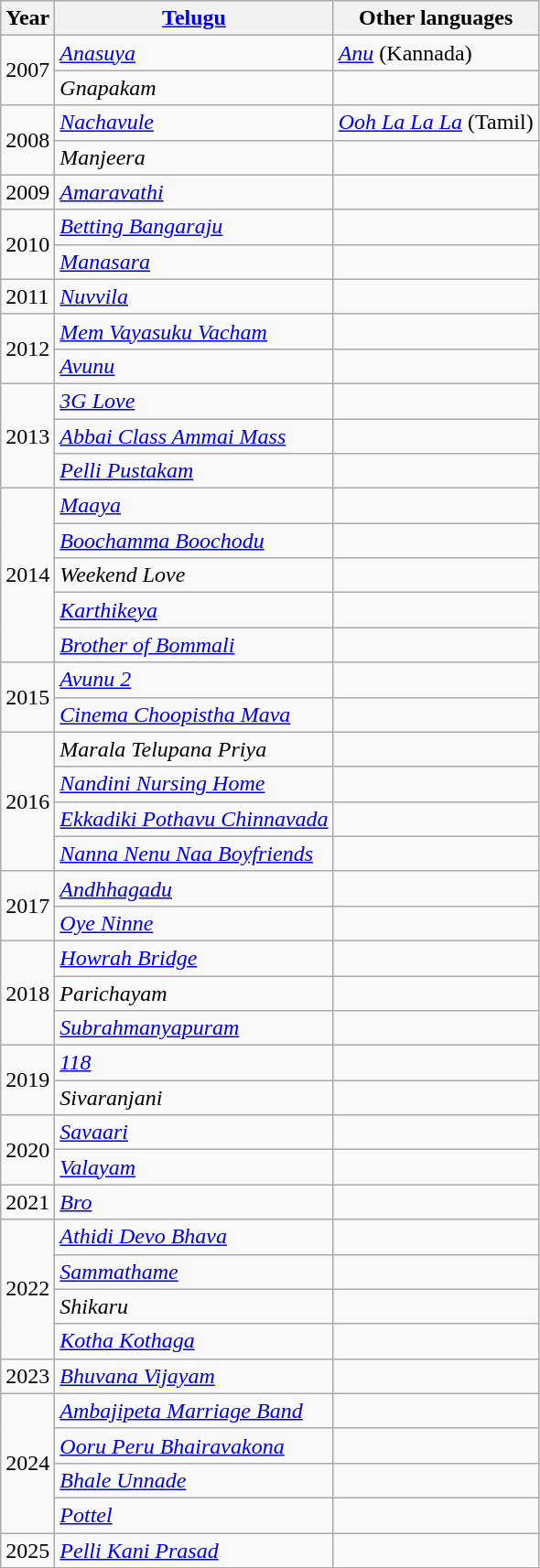<table class="wikitable sortable">
<tr>
<th>Year</th>
<th><a href='#'>Telugu</a></th>
<th>Other languages</th>
</tr>
<tr>
<td rowspan="2">2007</td>
<td><em><a href='#'>Anasuya</a></em></td>
<td><em><a href='#'>Anu</a></em> (Kannada)</td>
</tr>
<tr>
<td><em>Gnapakam</em></td>
<td></td>
</tr>
<tr>
<td rowspan="2">2008</td>
<td><em><a href='#'>Nachavule</a></em></td>
<td><em><a href='#'>Ooh La La La</a></em>  (Tamil)</td>
</tr>
<tr>
<td><em>Manjeera</em></td>
<td></td>
</tr>
<tr>
<td>2009</td>
<td><em><a href='#'>Amaravathi</a></em></td>
<td></td>
</tr>
<tr>
<td rowspan="2">2010</td>
<td><em><a href='#'>Betting Bangaraju</a></em></td>
<td></td>
</tr>
<tr>
<td><em><a href='#'>Manasara</a></em></td>
<td></td>
</tr>
<tr>
<td>2011</td>
<td><em><a href='#'>Nuvvila</a></em></td>
<td></td>
</tr>
<tr>
<td rowspan="2">2012</td>
<td><em><a href='#'>Mem Vayasuku Vacham</a></em></td>
<td></td>
</tr>
<tr>
<td><em><a href='#'>Avunu</a></em></td>
<td></td>
</tr>
<tr>
<td rowspan="3">2013</td>
<td><em><a href='#'>3G Love</a></em></td>
<td></td>
</tr>
<tr>
<td><em><a href='#'>Abbai Class Ammai Mass</a></em></td>
<td></td>
</tr>
<tr>
<td><em><a href='#'>Pelli Pustakam</a></em></td>
<td></td>
</tr>
<tr>
<td rowspan="5">2014</td>
<td><em><a href='#'>Maaya</a></em></td>
<td></td>
</tr>
<tr>
<td><em><a href='#'>Boochamma Boochodu</a></em></td>
<td></td>
</tr>
<tr>
<td><em>Weekend Love</em></td>
<td></td>
</tr>
<tr>
<td><em><a href='#'>Karthikeya</a></em></td>
<td></td>
</tr>
<tr>
<td><em><a href='#'>Brother of Bommali</a></em></td>
<td></td>
</tr>
<tr>
<td rowspan="2">2015</td>
<td><em><a href='#'>Avunu 2</a></em></td>
<td></td>
</tr>
<tr>
<td><em><a href='#'>Cinema Choopistha Mava</a></em></td>
<td></td>
</tr>
<tr>
<td rowspan="4">2016</td>
<td><em>Marala Telupana Priya</em></td>
<td></td>
</tr>
<tr>
<td><em><a href='#'>Nandini Nursing Home</a></em></td>
<td></td>
</tr>
<tr>
<td><em><a href='#'>Ekkadiki Pothavu Chinnavada</a></em></td>
<td></td>
</tr>
<tr>
<td><em><a href='#'>Nanna Nenu Naa Boyfriends</a></em></td>
<td></td>
</tr>
<tr>
<td rowspan="2">2017</td>
<td><em><a href='#'>Andhhagadu</a></em></td>
<td></td>
</tr>
<tr>
<td><em><a href='#'>Oye Ninne</a></em></td>
<td></td>
</tr>
<tr>
<td rowspan="3">2018</td>
<td><em><a href='#'>Howrah Bridge</a></em></td>
<td></td>
</tr>
<tr>
<td><em>Parichayam</em></td>
<td></td>
</tr>
<tr>
<td><em><a href='#'>Subrahmanyapuram</a></em></td>
<td></td>
</tr>
<tr>
<td rowspan="2">2019</td>
<td><a href='#'><em>118</em></a></td>
<td></td>
</tr>
<tr>
<td><em> Sivaranjani</em></td>
<td></td>
</tr>
<tr>
<td rowspan="2">2020</td>
<td><em><a href='#'>Savaari</a></em></td>
<td></td>
</tr>
<tr>
<td><em><a href='#'>Valayam</a></em></td>
<td></td>
</tr>
<tr>
<td>2021</td>
<td><em><a href='#'>Bro</a></em></td>
<td></td>
</tr>
<tr>
<td rowspan="4">2022</td>
<td><a href='#'><em>Athidi Devo Bhava</em></a></td>
<td></td>
</tr>
<tr>
<td><em><a href='#'>Sammathame</a></em></td>
<td></td>
</tr>
<tr>
<td><em>Shikaru</em></td>
<td></td>
</tr>
<tr>
<td><em><a href='#'>Kotha Kothaga</a></em></td>
<td></td>
</tr>
<tr>
<td>2023</td>
<td><em><a href='#'>Bhuvana Vijayam</a></em></td>
<td></td>
</tr>
<tr>
<td rowspan="4">2024</td>
<td><em><a href='#'>Ambajipeta Marriage Band</a></em></td>
<td></td>
</tr>
<tr>
<td><em><a href='#'>Ooru Peru Bhairavakona</a></em></td>
<td></td>
</tr>
<tr>
<td><em><a href='#'>Bhale Unnade</a></em></td>
<td></td>
</tr>
<tr>
<td><em><a href='#'>Pottel</a></em></td>
<td></td>
</tr>
<tr>
<td>2025</td>
<td><em><a href='#'>Pelli Kani Prasad</a></em></td>
<td></td>
</tr>
</table>
